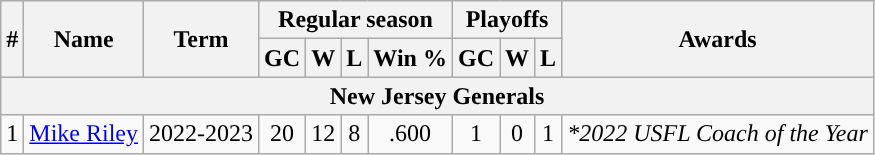<table class="wikitable" style="text-align:center">
<tr>
<th rowspan="2">#</th>
<th rowspan="2">Name</th>
<th rowspan="2">Term</th>
<th colspan="4">Regular season</th>
<th colspan="3">Playoffs</th>
<th rowspan="2">Awards</th>
</tr>
<tr>
<th>GC</th>
<th>W</th>
<th>L</th>
<th>Win %</th>
<th>GC</th>
<th>W</th>
<th>L</th>
</tr>
<tr>
<th colspan="11">New Jersey Generals</th>
</tr>
<tr>
<td>1</td>
<td><a href='#'>Mike Riley</a></td>
<td>2022-2023</td>
<td>20</td>
<td>12</td>
<td>8</td>
<td>.600</td>
<td>1</td>
<td>0</td>
<td>1</td>
<td><em>*2022 USFL Coach of the Year</em></td>
</tr>
</table>
